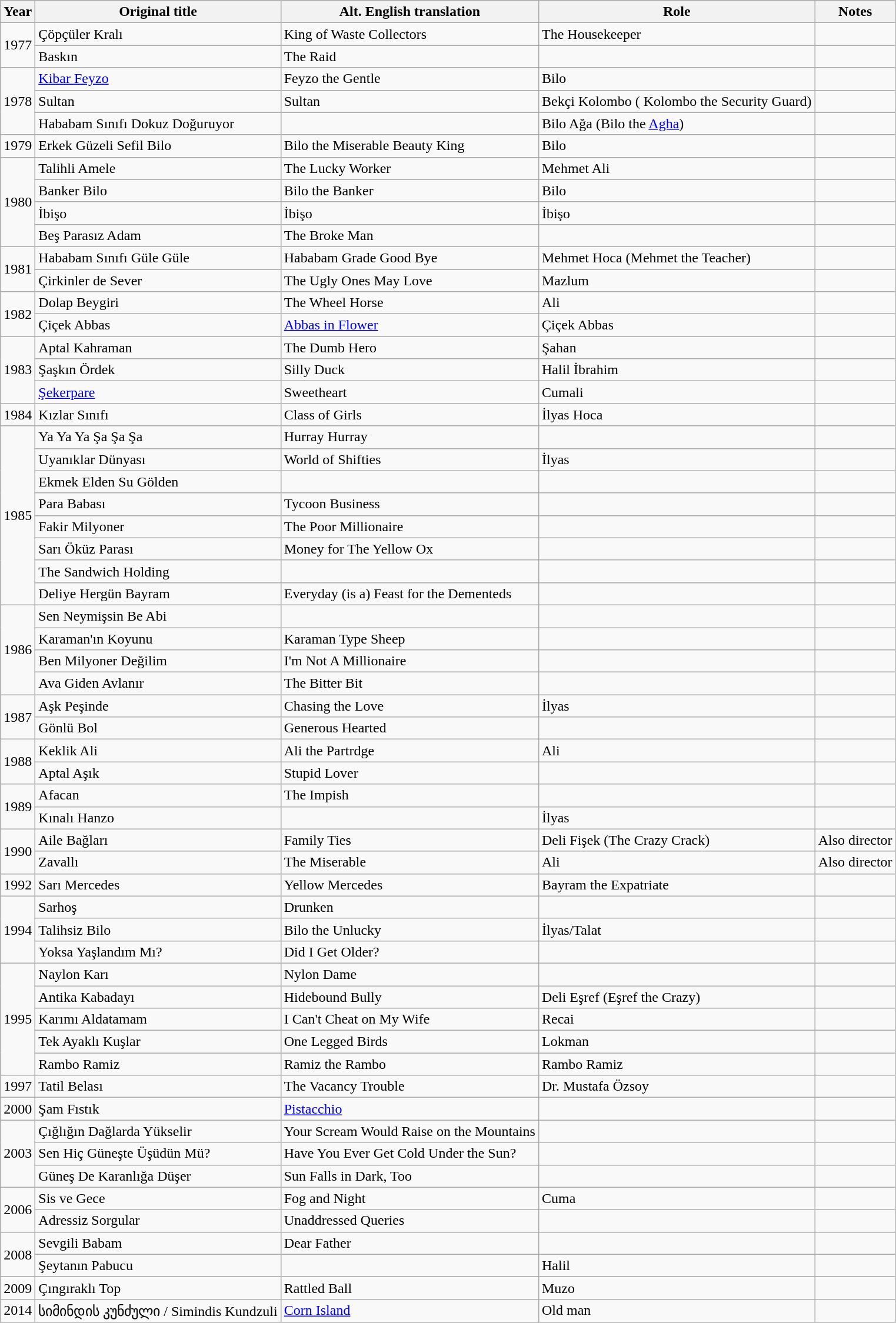<table class="wikitable sortable">
<tr>
<th>Year</th>
<th>Original title</th>
<th>Alt. English translation</th>
<th>Role</th>
<th class="unsortable">Notes</th>
</tr>
<tr>
<td rowspan=2>1977</td>
<td>Çöpçüler Kralı</td>
<td>King of Waste Collectors</td>
<td>The Housekeeper</td>
<td></td>
</tr>
<tr>
<td>Baskın</td>
<td>The Raid</td>
<td></td>
<td></td>
</tr>
<tr>
<td rowspan=3>1978</td>
<td><a href='#'>Kibar Feyzo</a></td>
<td>Feyzo the Gentle</td>
<td>Bilo</td>
<td></td>
</tr>
<tr>
<td>Sultan</td>
<td>Sultan</td>
<td>Bekçi Kolombo ( Kolombo the Security Guard)</td>
<td></td>
</tr>
<tr>
<td>Hababam Sınıfı Dokuz Doğuruyor</td>
<td></td>
<td>Bilo Ağa (Bilo the <a href='#'>Agha</a>)</td>
<td></td>
</tr>
<tr>
<td>1979</td>
<td>Erkek Güzeli Sefil Bilo</td>
<td>Bilo the Miserable Beauty King</td>
<td>Bilo</td>
<td></td>
</tr>
<tr>
<td rowspan=4>1980</td>
<td>Talihli Amele</td>
<td>The Lucky Worker</td>
<td>Mehmet Ali</td>
<td></td>
</tr>
<tr>
<td>Banker Bilo</td>
<td>Bilo the Banker</td>
<td>Bilo</td>
<td></td>
</tr>
<tr>
<td>İbişo</td>
<td>İbişo</td>
<td>İbişo</td>
<td></td>
</tr>
<tr>
<td>Beş Parasız Adam</td>
<td>The Broke Man</td>
<td></td>
<td></td>
</tr>
<tr>
<td rowspan=2>1981</td>
<td>Hababam Sınıfı Güle Güle</td>
<td>Hababam Grade Good Bye</td>
<td>Mehmet Hoca (Mehmet the Teacher)</td>
<td></td>
</tr>
<tr>
<td>Çirkinler de Sever</td>
<td>The Ugly Ones May Love</td>
<td>Mazlum</td>
<td></td>
</tr>
<tr>
<td rowspan=2>1982</td>
<td>Dolap Beygiri</td>
<td>The Wheel Horse</td>
<td>Ali</td>
<td></td>
</tr>
<tr>
<td>Çiçek Abbas</td>
<td><a href='#'>Abbas in Flower</a></td>
<td>Çiçek Abbas</td>
<td></td>
</tr>
<tr>
<td rowspan=3>1983</td>
<td>Aptal Kahraman</td>
<td>The Dumb Hero</td>
<td>Şahan</td>
<td></td>
</tr>
<tr>
<td>Şaşkın Ördek</td>
<td>Silly Duck</td>
<td>Halil İbrahim</td>
<td></td>
</tr>
<tr>
<td><a href='#'>Şekerpare</a></td>
<td>Sweetheart</td>
<td>Cumali</td>
<td></td>
</tr>
<tr>
<td>1984</td>
<td>Kızlar Sınıfı</td>
<td>Class of Girls</td>
<td>İlyas Hoca</td>
<td></td>
</tr>
<tr>
<td rowspan=8>1985</td>
<td>Ya Ya Ya Şa Şa Şa</td>
<td>Hurray Hurray</td>
<td></td>
<td></td>
</tr>
<tr>
<td>Uyanıklar Dünyası</td>
<td>World of Shifties</td>
<td>İlyas</td>
<td></td>
</tr>
<tr>
<td>Ekmek Elden Su Gölden</td>
<td></td>
<td></td>
<td></td>
</tr>
<tr>
<td>Para Babası</td>
<td>Tycoon Business</td>
<td></td>
<td></td>
</tr>
<tr>
<td>Fakir Milyoner</td>
<td>The Poor Millionaire</td>
<td></td>
<td></td>
</tr>
<tr>
<td>Sarı Öküz Parası</td>
<td>Money for The Yellow Ox</td>
<td></td>
<td></td>
</tr>
<tr>
<td Köfteci Holding>The Sandwich Holding</td>
<td></td>
<td></td>
<td></td>
</tr>
<tr>
<td>Deliye Hergün Bayram</td>
<td>Everyday (is a) Feast for the Dementeds</td>
<td></td>
<td></td>
</tr>
<tr>
<td rowspan=4>1986</td>
<td>Sen Neymişsin Be Abi</td>
<td></td>
<td></td>
<td></td>
</tr>
<tr>
<td>Karaman'ın Koyunu</td>
<td>Karaman Type Sheep</td>
<td></td>
<td></td>
</tr>
<tr>
<td>Ben Milyoner Değilim</td>
<td>I'm Not A Millionaire</td>
<td></td>
<td></td>
</tr>
<tr>
<td>Ava Giden Avlanır</td>
<td>The Bitter Bit</td>
<td></td>
<td></td>
</tr>
<tr>
<td rowspan=2>1987</td>
<td>Aşk Peşinde</td>
<td>Chasing the Love</td>
<td>İlyas</td>
<td></td>
</tr>
<tr>
<td>Gönlü Bol</td>
<td>Generous Hearted</td>
<td></td>
<td></td>
</tr>
<tr>
<td rowspan=2>1988</td>
<td>Keklik Ali</td>
<td>Ali the Partrdge</td>
<td>Ali</td>
<td></td>
</tr>
<tr>
<td>Aptal Aşık</td>
<td>Stupid Lover</td>
<td></td>
<td></td>
</tr>
<tr>
<td rowspan=2>1989</td>
<td>Afacan</td>
<td>The Impish</td>
<td></td>
<td></td>
</tr>
<tr>
<td>Kınalı Hanzo</td>
<td></td>
<td>İlyas</td>
<td></td>
</tr>
<tr>
<td rowspan=2>1990</td>
<td>Aile Bağları</td>
<td>Family Ties</td>
<td>Deli Fişek (The Crazy Crack)</td>
<td>Also director</td>
</tr>
<tr>
<td>Zavallı</td>
<td>The Miserable</td>
<td>Ali</td>
<td>Also director</td>
</tr>
<tr>
<td>1992</td>
<td>Sarı Mercedes</td>
<td>Yellow Mercedes</td>
<td>Bayram the Expatriate</td>
<td></td>
</tr>
<tr>
<td rowspan=3>1994</td>
<td>Sarhoş</td>
<td>Drunken</td>
<td></td>
<td></td>
</tr>
<tr>
<td>Talihsiz Bilo</td>
<td>Bilo the Unlucky</td>
<td>İlyas/Talat</td>
<td></td>
</tr>
<tr>
<td>Yoksa Yaşlandım Mı?</td>
<td>Did I Get Older?</td>
<td></td>
<td></td>
</tr>
<tr>
<td rowspan=5>1995</td>
<td>Naylon Karı</td>
<td>Nylon Dame</td>
<td></td>
<td></td>
</tr>
<tr>
<td>Antika Kabadayı</td>
<td>Hidebound Bully</td>
<td>Deli Eşref (Eşref the Crazy)</td>
<td></td>
</tr>
<tr>
<td>Karımı Aldatamam</td>
<td>I Can't Cheat on My Wife</td>
<td>Recai</td>
<td></td>
</tr>
<tr>
<td>Tek Ayaklı Kuşlar</td>
<td>One Legged Birds</td>
<td>Lokman</td>
<td></td>
</tr>
<tr>
<td>Rambo Ramiz</td>
<td>Ramiz the Rambo</td>
<td>Rambo Ramiz</td>
<td></td>
</tr>
<tr>
<td>1997</td>
<td>Tatil Belası</td>
<td>The Vacancy Trouble</td>
<td>Dr. Mustafa Özsoy</td>
<td></td>
</tr>
<tr>
<td>2000</td>
<td>Şam Fıstık</td>
<td><a href='#'>Pistacchio</a></td>
<td></td>
<td></td>
</tr>
<tr>
<td rowspan=3>2003</td>
<td>Çığlığın Dağlarda Yükselir</td>
<td>Your Scream Would Raise on the Mountains</td>
<td></td>
<td></td>
</tr>
<tr>
<td>Sen Hiç Güneşte Üşüdün Mü?</td>
<td>Have You Ever Get Cold Under the Sun?</td>
<td></td>
<td></td>
</tr>
<tr>
<td>Güneş De Karanlığa Düşer</td>
<td>Sun Falls in Dark, Too</td>
<td></td>
<td></td>
</tr>
<tr>
<td rowspan=2>2006</td>
<td>Sis ve Gece</td>
<td>Fog and Night</td>
<td>Cuma</td>
<td></td>
</tr>
<tr>
<td>Adressiz Sorgular</td>
<td>Unaddressed Queries</td>
<td></td>
<td></td>
</tr>
<tr>
<td rowspan=2>2008</td>
<td>Sevgili Babam</td>
<td>Dear Father</td>
<td></td>
<td></td>
</tr>
<tr>
<td>Şeytanın Pabucu</td>
<td></td>
<td>Halil</td>
<td></td>
</tr>
<tr>
<td>2009</td>
<td>Çıngıraklı Top</td>
<td>Rattled Ball</td>
<td>Muzo</td>
<td></td>
</tr>
<tr>
<td>2014</td>
<td>სიმინდის კუნძული / Simindis Kundzuli</td>
<td><a href='#'>Corn Island</a></td>
<td>Old man</td>
<td></td>
</tr>
</table>
